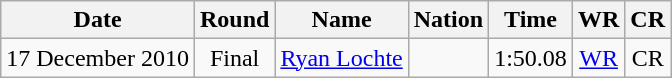<table class="wikitable" style="text-align:center">
<tr>
<th>Date</th>
<th>Round</th>
<th>Name</th>
<th>Nation</th>
<th>Time</th>
<th>WR</th>
<th>CR</th>
</tr>
<tr>
<td>17 December 2010</td>
<td>Final</td>
<td align="left"><a href='#'>Ryan Lochte</a></td>
<td align="left"></td>
<td>1:50.08</td>
<td><a href='#'>WR</a></td>
<td>CR</td>
</tr>
</table>
